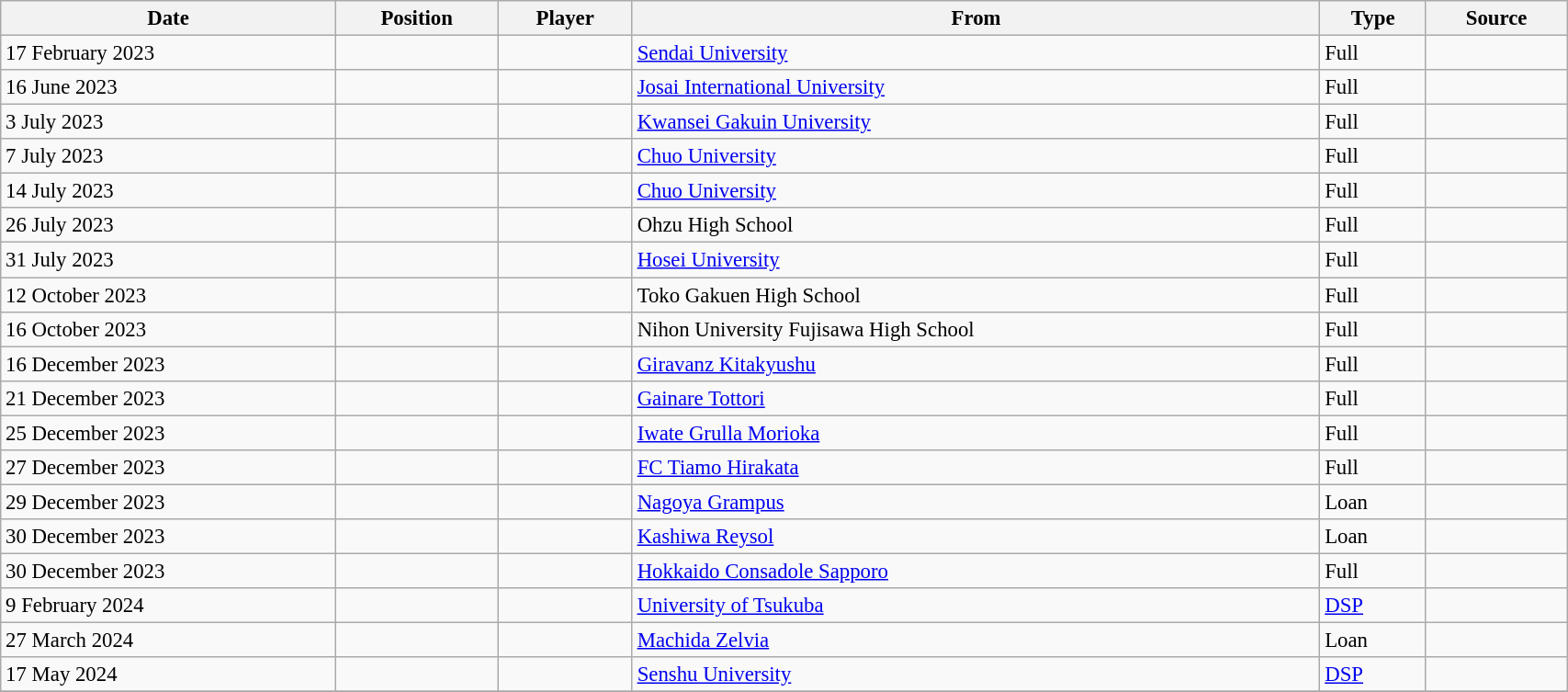<table class="wikitable sortable" style="width:90%; text-align:center; font-size:95%; text-align:left;">
<tr>
<th>Date</th>
<th>Position</th>
<th>Player</th>
<th>From</th>
<th>Type</th>
<th>Source</th>
</tr>
<tr>
<td>17 February 2023</td>
<td></td>
<td></td>
<td> <a href='#'>Sendai University</a></td>
<td>Full</td>
<td></td>
</tr>
<tr>
<td>16 June 2023</td>
<td></td>
<td></td>
<td> <a href='#'>Josai International University</a></td>
<td>Full</td>
<td></td>
</tr>
<tr>
<td>3 July 2023</td>
<td></td>
<td></td>
<td> <a href='#'>Kwansei Gakuin University</a></td>
<td>Full</td>
<td></td>
</tr>
<tr>
<td>7 July 2023</td>
<td></td>
<td></td>
<td> <a href='#'>Chuo University</a></td>
<td>Full</td>
<td></td>
</tr>
<tr>
<td>14 July 2023</td>
<td></td>
<td></td>
<td> <a href='#'>Chuo University</a></td>
<td>Full</td>
<td></td>
</tr>
<tr>
<td>26 July 2023</td>
<td></td>
<td></td>
<td> Ohzu High School</td>
<td>Full</td>
<td></td>
</tr>
<tr>
<td>31 July 2023</td>
<td></td>
<td></td>
<td> <a href='#'>Hosei University</a></td>
<td>Full</td>
<td></td>
</tr>
<tr>
<td>12 October 2023</td>
<td></td>
<td></td>
<td> Toko Gakuen High School</td>
<td>Full</td>
<td></td>
</tr>
<tr>
<td>16 October 2023</td>
<td></td>
<td></td>
<td> Nihon University Fujisawa High School</td>
<td>Full</td>
<td></td>
</tr>
<tr>
<td>16 December 2023</td>
<td></td>
<td></td>
<td> <a href='#'>Giravanz Kitakyushu</a></td>
<td>Full</td>
<td></td>
</tr>
<tr>
<td>21 December 2023</td>
<td></td>
<td></td>
<td> <a href='#'>Gainare Tottori</a></td>
<td>Full</td>
<td></td>
</tr>
<tr>
<td>25 December 2023</td>
<td></td>
<td></td>
<td> <a href='#'>Iwate Grulla Morioka</a></td>
<td>Full</td>
<td></td>
</tr>
<tr>
<td>27 December 2023</td>
<td></td>
<td></td>
<td> <a href='#'>FC Tiamo Hirakata</a></td>
<td>Full</td>
<td></td>
</tr>
<tr>
<td>29 December 2023</td>
<td></td>
<td></td>
<td> <a href='#'>Nagoya Grampus</a></td>
<td>Loan</td>
<td></td>
</tr>
<tr>
<td>30 December 2023</td>
<td></td>
<td></td>
<td> <a href='#'>Kashiwa Reysol</a></td>
<td>Loan</td>
<td></td>
</tr>
<tr>
<td>30 December 2023</td>
<td></td>
<td></td>
<td> <a href='#'>Hokkaido Consadole Sapporo</a></td>
<td>Full</td>
<td></td>
</tr>
<tr>
<td>9 February 2024</td>
<td></td>
<td></td>
<td> <a href='#'>University of Tsukuba</a></td>
<td><a href='#'>DSP</a></td>
<td></td>
</tr>
<tr>
<td>27 March 2024</td>
<td></td>
<td></td>
<td> <a href='#'>Machida Zelvia</a></td>
<td>Loan</td>
<td></td>
</tr>
<tr>
<td>17 May 2024</td>
<td></td>
<td></td>
<td> <a href='#'>Senshu University</a></td>
<td><a href='#'>DSP</a></td>
<td></td>
</tr>
<tr>
</tr>
</table>
